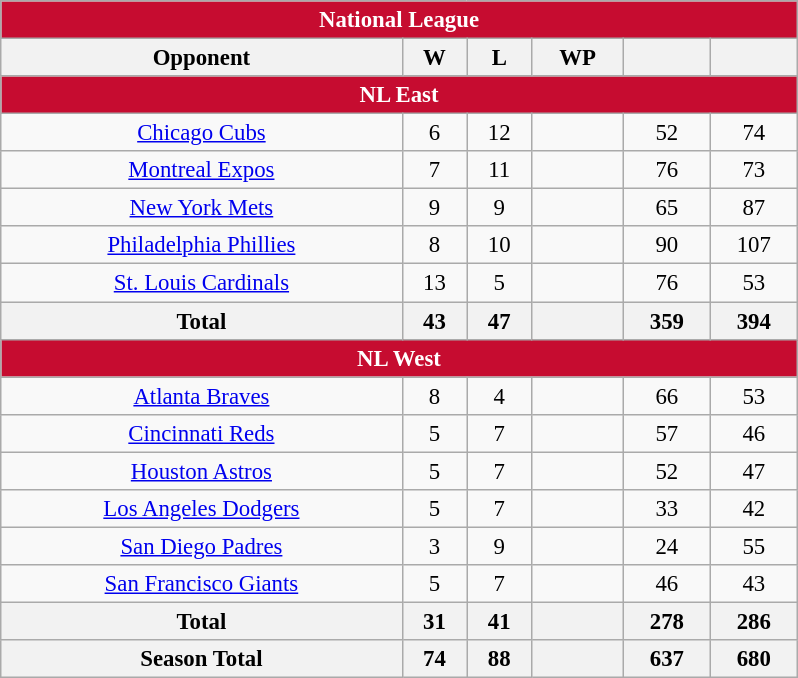<table class="wikitable" style="font-size:95%; text-align:center; width:35em;margin: 0.5em auto;">
<tr>
<td colspan="7" style="background:#c60c30;color:#fff"><strong>National League</strong></td>
</tr>
<tr>
<th>Opponent</th>
<th>W</th>
<th>L</th>
<th>WP</th>
<th></th>
<th></th>
</tr>
<tr>
<td colspan="7" style="background:#c60c30;color:#fff"><strong>NL East</strong></td>
</tr>
<tr>
<td><a href='#'>Chicago Cubs</a></td>
<td>6</td>
<td>12</td>
<td></td>
<td>52</td>
<td>74</td>
</tr>
<tr>
<td><a href='#'>Montreal Expos</a></td>
<td>7</td>
<td>11</td>
<td></td>
<td>76</td>
<td>73</td>
</tr>
<tr>
<td><a href='#'>New York Mets</a></td>
<td>9</td>
<td>9</td>
<td></td>
<td>65</td>
<td>87</td>
</tr>
<tr>
<td><a href='#'>Philadelphia Phillies</a></td>
<td>8</td>
<td>10</td>
<td></td>
<td>90</td>
<td>107</td>
</tr>
<tr>
<td><a href='#'>St. Louis Cardinals</a></td>
<td>13</td>
<td>5</td>
<td></td>
<td>76</td>
<td>53</td>
</tr>
<tr>
<th>Total</th>
<th>43</th>
<th>47</th>
<th></th>
<th>359</th>
<th>394</th>
</tr>
<tr>
<td colspan="7" style="background:#c60c30;color:#fff"><strong>NL West</strong></td>
</tr>
<tr>
<td><a href='#'>Atlanta Braves</a></td>
<td>8</td>
<td>4</td>
<td></td>
<td>66</td>
<td>53</td>
</tr>
<tr>
<td><a href='#'>Cincinnati Reds</a></td>
<td>5</td>
<td>7</td>
<td></td>
<td>57</td>
<td>46</td>
</tr>
<tr>
<td><a href='#'>Houston Astros</a></td>
<td>5</td>
<td>7</td>
<td></td>
<td>52</td>
<td>47</td>
</tr>
<tr>
<td><a href='#'>Los Angeles Dodgers</a></td>
<td>5</td>
<td>7</td>
<td></td>
<td>33</td>
<td>42</td>
</tr>
<tr>
<td><a href='#'>San Diego Padres</a></td>
<td>3</td>
<td>9</td>
<td></td>
<td>24</td>
<td>55</td>
</tr>
<tr>
<td><a href='#'>San Francisco Giants</a></td>
<td>5</td>
<td>7</td>
<td></td>
<td>46</td>
<td>43</td>
</tr>
<tr>
<th>Total</th>
<th>31</th>
<th>41</th>
<th></th>
<th>278</th>
<th>286</th>
</tr>
<tr>
<th>Season Total</th>
<th>74</th>
<th>88</th>
<th></th>
<th>637</th>
<th>680</th>
</tr>
</table>
